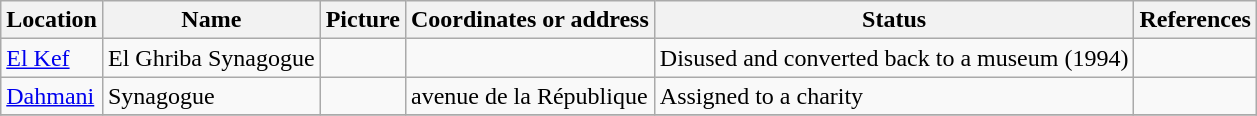<table class="wikitable sortable">
<tr>
<th>Location</th>
<th>Name</th>
<th>Picture</th>
<th>Coordinates or address</th>
<th>Status</th>
<th>References</th>
</tr>
<tr>
<td><a href='#'>El Kef</a></td>
<td>El Ghriba Synagogue</td>
<td align=center></td>
<td></td>
<td>Disused and converted back to a museum (1994)</td>
<td></td>
</tr>
<tr>
<td><a href='#'>Dahmani</a></td>
<td>Synagogue</td>
<td align=center></td>
<td>avenue de la République</td>
<td>Assigned to a charity</td>
<td></td>
</tr>
<tr>
</tr>
</table>
